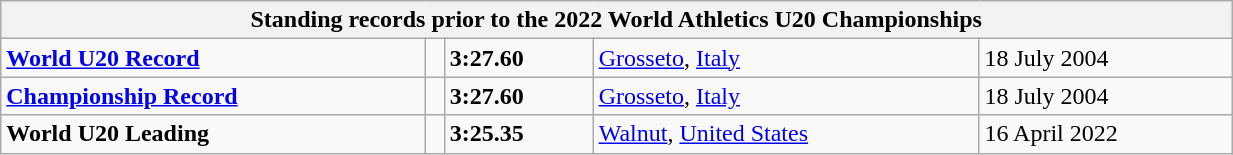<table class="wikitable" width=65%>
<tr>
<th colspan=5>Standing records prior to the 2022 World Athletics U20 Championships</th>
</tr>
<tr>
<td><strong><a href='#'>World U20 Record</a></strong></td>
<td></td>
<td><strong>3:27.60</strong></td>
<td><a href='#'>Grosseto</a>, <a href='#'>Italy</a></td>
<td>18 July 2004</td>
</tr>
<tr>
<td><strong><a href='#'>Championship Record</a></strong></td>
<td></td>
<td><strong>3:27.60</strong></td>
<td><a href='#'>Grosseto</a>, <a href='#'>Italy</a></td>
<td>18 July 2004</td>
</tr>
<tr>
<td><strong>World U20 Leading</strong></td>
<td></td>
<td><strong>3:25.35</strong></td>
<td><a href='#'>Walnut</a>, <a href='#'>United States</a></td>
<td>16 April 2022</td>
</tr>
</table>
